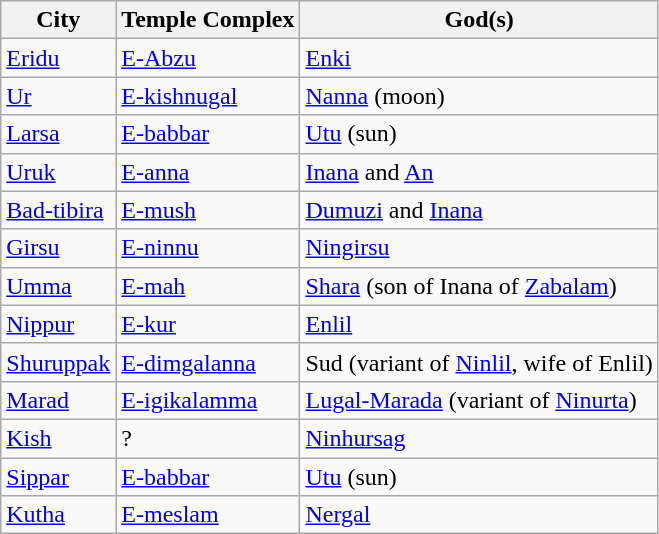<table class="wikitable">
<tr>
<th>City</th>
<th>Temple Complex</th>
<th>God(s)</th>
</tr>
<tr>
<td><a href='#'>Eridu</a></td>
<td><a href='#'>E-Abzu</a></td>
<td><a href='#'>Enki</a></td>
</tr>
<tr>
<td><a href='#'>Ur</a></td>
<td><a href='#'>E-kishnugal</a></td>
<td><a href='#'>Nanna</a> (moon)</td>
</tr>
<tr>
<td><a href='#'>Larsa</a></td>
<td><a href='#'>E-babbar</a></td>
<td><a href='#'>Utu</a> (sun)</td>
</tr>
<tr>
<td><a href='#'>Uruk</a></td>
<td><a href='#'>E-anna</a></td>
<td><a href='#'>Inana</a> and <a href='#'>An</a></td>
</tr>
<tr>
<td><a href='#'>Bad-tibira</a></td>
<td><a href='#'>E-mush</a></td>
<td><a href='#'>Dumuzi</a> and <a href='#'>Inana</a></td>
</tr>
<tr>
<td><a href='#'>Girsu</a></td>
<td><a href='#'>E-ninnu</a></td>
<td><a href='#'>Ningirsu</a></td>
</tr>
<tr>
<td><a href='#'>Umma</a></td>
<td><a href='#'>E-mah</a></td>
<td><a href='#'>Shara</a> (son of Inana of <a href='#'>Zabalam</a>)</td>
</tr>
<tr>
<td><a href='#'>Nippur</a></td>
<td><a href='#'>E-kur</a></td>
<td><a href='#'>Enlil</a></td>
</tr>
<tr>
<td><a href='#'>Shuruppak</a></td>
<td><a href='#'>E-dimgalanna</a></td>
<td>Sud (variant of <a href='#'>Ninlil</a>, wife of Enlil)</td>
</tr>
<tr>
<td><a href='#'>Marad</a></td>
<td><a href='#'>E-igikalamma</a></td>
<td><a href='#'>Lugal-Marada</a> (variant of <a href='#'>Ninurta</a>)</td>
</tr>
<tr>
<td><a href='#'>Kish</a></td>
<td>?</td>
<td><a href='#'>Ninhursag</a></td>
</tr>
<tr>
<td><a href='#'>Sippar</a></td>
<td><a href='#'>E-babbar</a></td>
<td><a href='#'>Utu</a> (sun)</td>
</tr>
<tr>
<td><a href='#'>Kutha</a></td>
<td><a href='#'>E-meslam</a></td>
<td><a href='#'>Nergal</a></td>
</tr>
</table>
